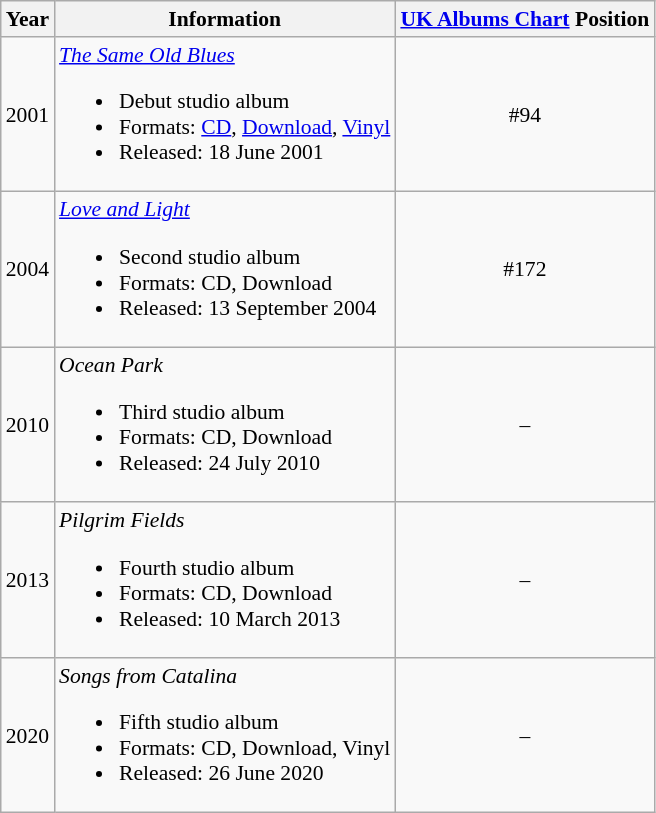<table class="wikitable" style="font-size: 90%;">
<tr>
<th>Year</th>
<th>Information</th>
<th><a href='#'>UK Albums Chart</a> Position</th>
</tr>
<tr>
<td>2001</td>
<td><em><a href='#'>The Same Old Blues</a></em><br><ul><li>Debut studio album</li><li>Formats: <a href='#'>CD</a>, <a href='#'>Download</a>, <a href='#'>Vinyl</a></li><li>Released: 18 June 2001</li></ul></td>
<td style="text-align: center;">#94</td>
</tr>
<tr>
<td>2004</td>
<td><em><a href='#'>Love and Light</a></em><br><ul><li>Second studio album</li><li>Formats: CD, Download</li><li>Released: 13 September 2004</li></ul></td>
<td style="text-align: center;">#172</td>
</tr>
<tr>
<td>2010</td>
<td><em>Ocean Park</em><br><ul><li>Third studio album</li><li>Formats: CD, Download</li><li>Released: 24 July 2010</li></ul></td>
<td style="text-align: center;">–</td>
</tr>
<tr>
<td>2013</td>
<td><em>Pilgrim Fields</em><br><ul><li>Fourth studio album</li><li>Formats: CD, Download</li><li>Released: 10 March 2013</li></ul></td>
<td style="text-align: center;">–</td>
</tr>
<tr>
<td>2020</td>
<td><em>Songs from Catalina</em><br><ul><li>Fifth studio album</li><li>Formats: CD, Download, Vinyl</li><li>Released: 26 June 2020</li></ul></td>
<td style="text-align: center;">–</td>
</tr>
</table>
